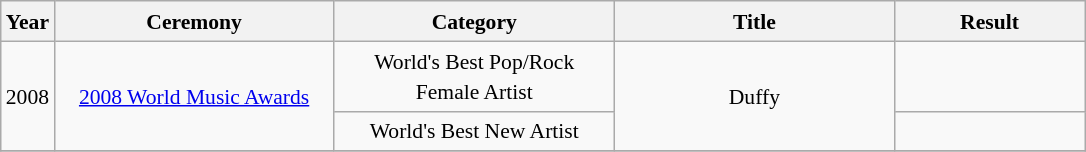<table class="wikitable" style="text-align:center; font-size:90%; line-height:20px;">
<tr>
<th>Year</th>
<th width="180px">Ceremony</th>
<th width="180px">Category</th>
<th width="180px">Title</th>
<th width="120px">Result</th>
</tr>
<tr>
<td rowspan="2">2008</td>
<td rowspan=2><a href='#'>2008 World Music Awards</a></td>
<td>World's Best Pop/Rock<br>Female Artist</td>
<td rowspan="2">Duffy</td>
<td></td>
</tr>
<tr>
<td>World's Best New Artist</td>
<td></td>
</tr>
<tr>
</tr>
</table>
